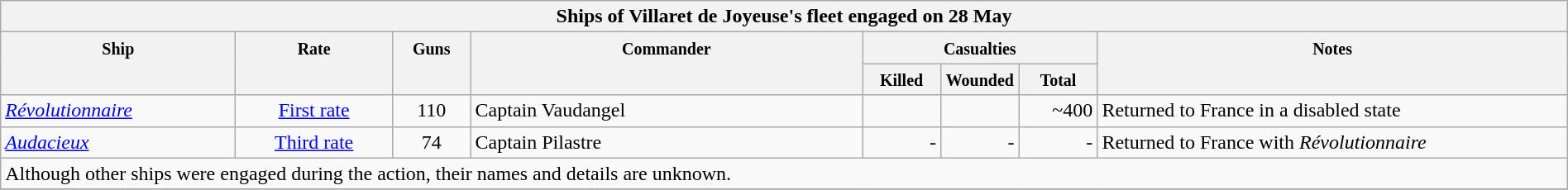<table class="wikitable" width=100%>
<tr valign="top">
<th colspan="11" bgcolor="white">Ships of Villaret de Joyeuse's fleet engaged on 28 May</th>
</tr>
<tr valign="top"|- valign="top">
<th width=15%; align= center rowspan=2><small>Ship</small></th>
<th width=10%; align= center rowspan=2><small>Rate</small></th>
<th width=5%; align= center rowspan=2><small>Guns</small></th>
<th width=25%; align= center rowspan=2><small>Commander</small></th>
<th width=15%; align= center colspan=3><small>Casualties</small></th>
<th width=30%; align= center rowspan=2><small>Notes</small></th>
</tr>
<tr valign="top">
<th width=5%; align= center><small>Killed</small></th>
<th width=5%; align= center><small>Wounded</small></th>
<th width=5%; align= center><small>Total</small></th>
</tr>
<tr valign="top">
<td align= left><a href='#'><em>Révolutionnaire</em></a></td>
<td align= center><a href='#'>First rate</a></td>
<td align= center>110</td>
<td align= left>Captain Vaudangel</td>
<td align= right></td>
<td align= right></td>
<td align= right>~400</td>
<td align= left>Returned to France in a disabled state</td>
</tr>
<tr valign="top">
<td align= left><a href='#'><em>Audacieux</em></a></td>
<td align= center><a href='#'>Third rate</a></td>
<td align= center>74</td>
<td align= left>Captain Pilastre</td>
<td align= right>-</td>
<td align= right>-</td>
<td align= right>-</td>
<td align= left>Returned to France with <em>Révolutionnaire</em></td>
</tr>
<tr valign="top">
<td colspan="8" align="left">Although other ships were engaged during the action, their names and details are unknown.</td>
</tr>
<tr>
</tr>
</table>
